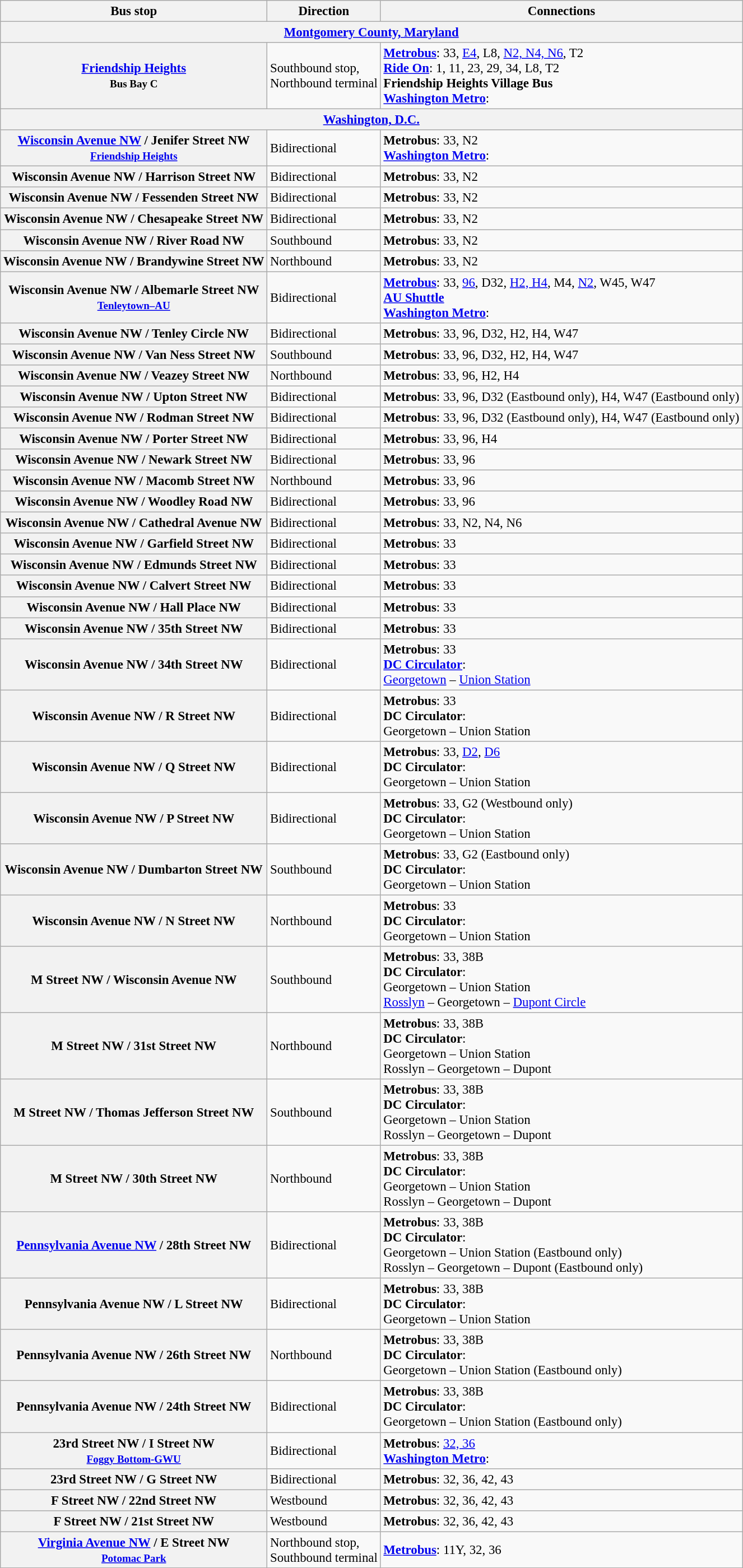<table class="wikitable collapsible collapsed" style="font-size: 95%;">
<tr>
<th>Bus stop</th>
<th>Direction</th>
<th>Connections</th>
</tr>
<tr>
<th colspan="3"><a href='#'>Montgomery County, Maryland</a></th>
</tr>
<tr>
<th><a href='#'>Friendship Heights</a><br><small>Bus Bay C</small></th>
<td>Southbound stop,<br>Northbound terminal</td>
<td> <strong><a href='#'>Metrobus</a></strong>: 33, <a href='#'>E4</a>, L8, <a href='#'>N2, N4, N6</a>, T2<br> <strong><a href='#'>Ride On</a></strong>: 1, 11, 23, 29, 34, L8, T2<br> <strong>Friendship Heights Village Bus</strong><br> <strong><a href='#'>Washington Metro</a></strong>: </td>
</tr>
<tr>
<th colspan="3"><a href='#'>Washington, D.C.</a></th>
</tr>
<tr>
<th><a href='#'>Wisconsin Avenue NW</a> / Jenifer Street NW<br><small><a href='#'>Friendship Heights</a></small></th>
<td>Bidirectional</td>
<td> <strong>Metrobus</strong>: 33, N2<br> <strong><a href='#'>Washington Metro</a></strong>: </td>
</tr>
<tr>
<th>Wisconsin Avenue NW / Harrison Street NW</th>
<td>Bidirectional</td>
<td> <strong>Metrobus</strong>: 33, N2</td>
</tr>
<tr>
<th>Wisconsin Avenue NW / Fessenden Street NW</th>
<td>Bidirectional</td>
<td> <strong>Metrobus</strong>: 33, N2</td>
</tr>
<tr>
<th>Wisconsin Avenue NW / Chesapeake Street NW</th>
<td>Bidirectional</td>
<td> <strong>Metrobus</strong>: 33, N2</td>
</tr>
<tr>
<th>Wisconsin Avenue NW / River Road NW</th>
<td>Southbound</td>
<td> <strong>Metrobus</strong>: 33, N2</td>
</tr>
<tr>
<th>Wisconsin Avenue NW / Brandywine Street NW</th>
<td>Northbound</td>
<td> <strong>Metrobus</strong>: 33, N2</td>
</tr>
<tr>
<th>Wisconsin Avenue NW / Albemarle Street NW<br><small><a href='#'>Tenleytown–AU</a></small></th>
<td>Bidirectional</td>
<td> <strong><a href='#'>Metrobus</a></strong>: 33, <a href='#'>96</a>, D32, <a href='#'>H2, H4</a>, M4, <a href='#'>N2</a>, W45, W47<br> <strong><a href='#'>AU Shuttle</a></strong><br> <strong><a href='#'>Washington Metro</a></strong>: </td>
</tr>
<tr>
<th>Wisconsin Avenue NW / Tenley Circle NW</th>
<td>Bidirectional</td>
<td> <strong>Metrobus</strong>: 33, 96, D32, H2, H4, W47</td>
</tr>
<tr>
<th>Wisconsin Avenue NW / Van Ness Street NW</th>
<td>Southbound</td>
<td> <strong>Metrobus</strong>: 33, 96, D32, H2, H4, W47</td>
</tr>
<tr>
<th>Wisconsin Avenue NW / Veazey Street NW</th>
<td>Northbound</td>
<td> <strong>Metrobus</strong>: 33, 96, H2, H4</td>
</tr>
<tr>
<th>Wisconsin Avenue NW / Upton Street NW</th>
<td>Bidirectional</td>
<td> <strong>Metrobus</strong>: 33, 96, D32 (Eastbound only), H4, W47 (Eastbound only)</td>
</tr>
<tr>
<th>Wisconsin Avenue NW / Rodman Street NW</th>
<td>Bidirectional</td>
<td> <strong>Metrobus</strong>: 33, 96, D32 (Eastbound only), H4, W47 (Eastbound only)</td>
</tr>
<tr>
<th>Wisconsin Avenue NW / Porter Street NW</th>
<td>Bidirectional</td>
<td> <strong>Metrobus</strong>: 33, 96, H4</td>
</tr>
<tr>
<th>Wisconsin Avenue NW / Newark Street NW</th>
<td>Bidirectional</td>
<td> <strong>Metrobus</strong>: 33, 96</td>
</tr>
<tr>
<th>Wisconsin Avenue NW / Macomb Street NW</th>
<td>Northbound</td>
<td> <strong>Metrobus</strong>: 33, 96</td>
</tr>
<tr>
<th>Wisconsin Avenue NW / Woodley Road NW</th>
<td>Bidirectional</td>
<td> <strong>Metrobus</strong>: 33, 96</td>
</tr>
<tr>
<th>Wisconsin Avenue NW / Cathedral Avenue NW</th>
<td>Bidirectional</td>
<td> <strong>Metrobus</strong>: 33, N2, N4, N6</td>
</tr>
<tr>
<th>Wisconsin Avenue NW / Garfield Street NW</th>
<td>Bidirectional</td>
<td> <strong>Metrobus</strong>: 33</td>
</tr>
<tr>
<th>Wisconsin Avenue NW / Edmunds Street NW</th>
<td>Bidirectional</td>
<td> <strong>Metrobus</strong>: 33</td>
</tr>
<tr>
<th>Wisconsin Avenue NW / Calvert Street NW</th>
<td>Bidirectional</td>
<td> <strong>Metrobus</strong>: 33</td>
</tr>
<tr>
<th>Wisconsin Avenue NW / Hall Place NW</th>
<td>Bidirectional</td>
<td> <strong>Metrobus</strong>: 33</td>
</tr>
<tr>
<th>Wisconsin Avenue NW / 35th Street NW</th>
<td>Bidirectional</td>
<td> <strong>Metrobus</strong>: 33</td>
</tr>
<tr>
<th>Wisconsin Avenue NW / 34th Street NW</th>
<td>Bidirectional</td>
<td> <strong>Metrobus</strong>: 33<br>  <strong><a href='#'>DC Circulator</a></strong>: <br> <a href='#'>Georgetown</a> – <a href='#'>Union Station</a></td>
</tr>
<tr>
<th>Wisconsin Avenue NW / R Street NW</th>
<td>Bidirectional</td>
<td> <strong>Metrobus</strong>: 33<br>  <strong>DC Circulator</strong>: <br> Georgetown – Union Station</td>
</tr>
<tr>
<th>Wisconsin Avenue NW / Q Street NW</th>
<td>Bidirectional</td>
<td> <strong>Metrobus</strong>: 33, <a href='#'>D2</a>, <a href='#'>D6</a><br>  <strong>DC Circulator</strong>: <br> Georgetown – Union Station</td>
</tr>
<tr>
<th>Wisconsin Avenue NW / P Street NW</th>
<td>Bidirectional</td>
<td> <strong>Metrobus</strong>: 33, G2 (Westbound only)<br>  <strong>DC Circulator</strong>: <br> Georgetown – Union Station</td>
</tr>
<tr>
<th>Wisconsin Avenue NW / Dumbarton Street NW</th>
<td>Southbound</td>
<td> <strong>Metrobus</strong>: 33, G2 (Eastbound only)<br>  <strong>DC Circulator</strong>: <br> Georgetown – Union Station</td>
</tr>
<tr>
<th>Wisconsin Avenue NW / N Street NW</th>
<td>Northbound</td>
<td> <strong>Metrobus</strong>: 33<br>  <strong>DC Circulator</strong>: <br> Georgetown – Union Station</td>
</tr>
<tr>
<th>M Street NW / Wisconsin Avenue NW</th>
<td>Southbound</td>
<td> <strong>Metrobus</strong>: 33, 38B<br>  <strong>DC Circulator</strong>: <br> Georgetown – Union Station<br> <a href='#'>Rosslyn</a> – Georgetown – <a href='#'>Dupont Circle</a></td>
</tr>
<tr>
<th>M Street NW / 31st Street NW</th>
<td>Northbound</td>
<td> <strong>Metrobus</strong>: 33, 38B<br>  <strong>DC Circulator</strong>: <br> Georgetown – Union Station<br> Rosslyn – Georgetown – Dupont</td>
</tr>
<tr>
<th>M Street NW / Thomas Jefferson Street NW</th>
<td>Southbound</td>
<td> <strong>Metrobus</strong>: 33, 38B<br>  <strong>DC Circulator</strong>: <br> Georgetown – Union Station<br> Rosslyn – Georgetown – Dupont</td>
</tr>
<tr>
<th>M Street NW / 30th Street NW</th>
<td>Northbound</td>
<td> <strong>Metrobus</strong>: 33, 38B<br>  <strong>DC Circulator</strong>: <br> Georgetown – Union Station<br> Rosslyn – Georgetown – Dupont</td>
</tr>
<tr>
<th><a href='#'>Pennsylvania Avenue NW</a> / 28th Street NW</th>
<td>Bidirectional</td>
<td> <strong>Metrobus</strong>: 33, 38B<br>  <strong>DC Circulator</strong>: <br> Georgetown – Union Station (Eastbound only)<br> Rosslyn – Georgetown – Dupont (Eastbound only)</td>
</tr>
<tr>
<th>Pennsylvania Avenue NW / L Street NW</th>
<td>Bidirectional</td>
<td> <strong>Metrobus</strong>: 33, 38B<br>  <strong>DC Circulator</strong>: <br> Georgetown – Union Station</td>
</tr>
<tr>
<th>Pennsylvania Avenue NW / 26th Street NW</th>
<td>Northbound</td>
<td> <strong>Metrobus</strong>: 33, 38B<br>  <strong>DC Circulator</strong>: <br> Georgetown – Union Station (Eastbound only)</td>
</tr>
<tr>
<th>Pennsylvania Avenue NW / 24th Street NW</th>
<td>Bidirectional</td>
<td> <strong>Metrobus</strong>: 33, 38B<br>  <strong>DC Circulator</strong>: <br> Georgetown – Union Station (Eastbound only)</td>
</tr>
<tr>
<th>23rd Street NW / I Street NW<br><small><a href='#'>Foggy Bottom-GWU</a></small></th>
<td>Bidirectional</td>
<td> <strong>Metrobus</strong>: <a href='#'>32, 36</a> <br>  <strong><a href='#'>Washington Metro</a></strong>:    </td>
</tr>
<tr>
<th>23rd Street NW / G Street NW</th>
<td>Bidirectional</td>
<td> <strong>Metrobus</strong>: 32, 36, 42, 43</td>
</tr>
<tr>
<th>F Street NW / 22nd Street NW</th>
<td>Westbound</td>
<td> <strong>Metrobus</strong>: 32, 36, 42, 43</td>
</tr>
<tr>
<th>F Street NW / 21st Street NW</th>
<td>Westbound</td>
<td> <strong>Metrobus</strong>: 32, 36, 42, 43</td>
</tr>
<tr>
<th><a href='#'>Virginia Avenue NW</a> / E Street NW<br><small><a href='#'>Potomac Park</a></small></th>
<td>Northbound stop,<br>Southbound terminal</td>
<td> <strong><a href='#'>Metrobus</a></strong>: 11Y, 32, 36</td>
</tr>
<tr>
</tr>
</table>
